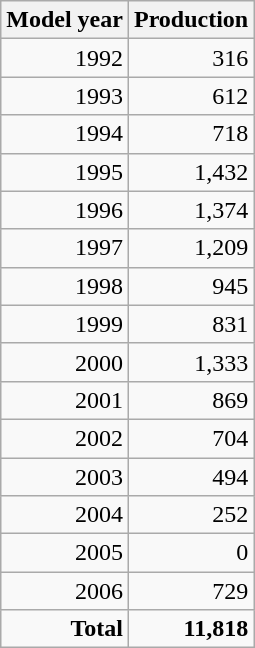<table class="wikitable" style="text-align:right;">
<tr>
<th>Model year</th>
<th>Production</th>
</tr>
<tr>
<td>1992</td>
<td>316</td>
</tr>
<tr>
<td>1993</td>
<td>612</td>
</tr>
<tr>
<td>1994</td>
<td>718</td>
</tr>
<tr>
<td>1995</td>
<td>1,432</td>
</tr>
<tr>
<td>1996</td>
<td>1,374</td>
</tr>
<tr>
<td>1997</td>
<td>1,209</td>
</tr>
<tr>
<td>1998</td>
<td>945</td>
</tr>
<tr>
<td>1999</td>
<td>831</td>
</tr>
<tr>
<td>2000</td>
<td>1,333</td>
</tr>
<tr>
<td>2001</td>
<td>869</td>
</tr>
<tr>
<td>2002</td>
<td>704</td>
</tr>
<tr>
<td>2003</td>
<td>494</td>
</tr>
<tr>
<td>2004</td>
<td>252</td>
</tr>
<tr>
<td>2005</td>
<td>0</td>
</tr>
<tr>
<td>2006</td>
<td>729</td>
</tr>
<tr>
<td><strong>Total</strong></td>
<td><strong>11,818</strong></td>
</tr>
</table>
